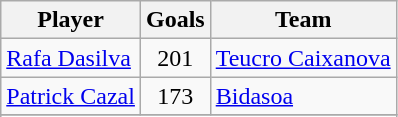<table class="wikitable">
<tr>
<th>Player</th>
<th>Goals</th>
<th>Team</th>
</tr>
<tr>
<td> <a href='#'>Rafa Dasilva</a></td>
<td style="text-align:center;">201</td>
<td><a href='#'>Teucro Caixanova</a></td>
</tr>
<tr>
<td> <a href='#'>Patrick Cazal</a></td>
<td style="text-align:center;">173</td>
<td><a href='#'>Bidasoa</a></td>
</tr>
<tr>
</tr>
<tr>
</tr>
</table>
